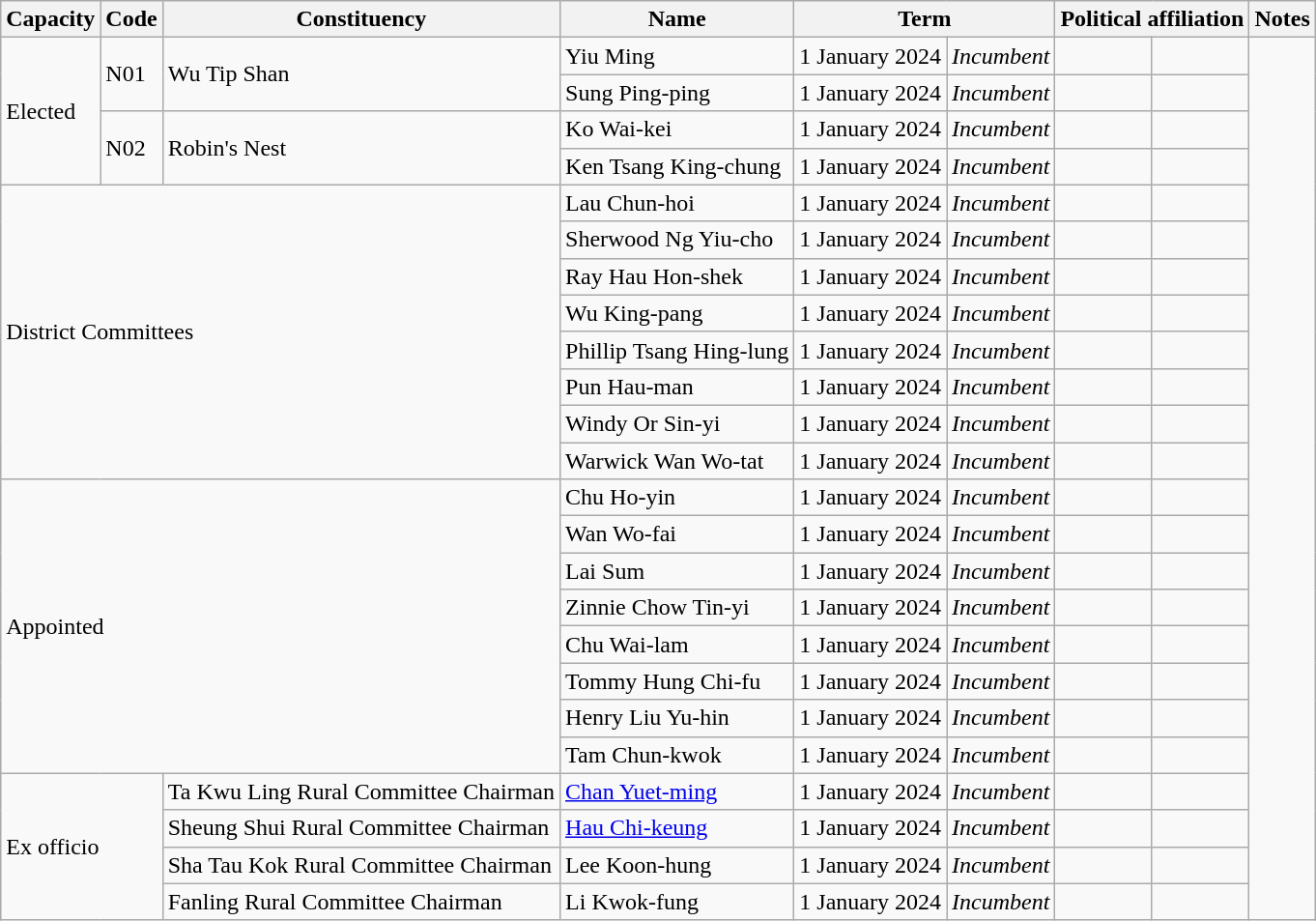<table class="wikitable sortable" border=1>
<tr>
<th>Capacity</th>
<th>Code</th>
<th>Constituency</th>
<th>Name</th>
<th colspan="2">Term</th>
<th colspan="2">Political affiliation</th>
<th class=unsortable>Notes</th>
</tr>
<tr>
<td rowspan="4">Elected</td>
<td rowspan="2">N01</td>
<td rowspan="2">Wu Tip Shan</td>
<td>Yiu Ming</td>
<td>1 January 2024</td>
<td><em>Incumbent</em></td>
<td></td>
<td></td>
</tr>
<tr>
<td>Sung Ping-ping</td>
<td>1 January 2024</td>
<td><em>Incumbent</em></td>
<td></td>
<td></td>
</tr>
<tr>
<td rowspan="2">N02</td>
<td rowspan="2">Robin's Nest</td>
<td>Ko Wai-kei</td>
<td>1 January 2024</td>
<td><em>Incumbent</em></td>
<td></td>
<td></td>
</tr>
<tr>
<td>Ken Tsang King-chung</td>
<td>1 January 2024</td>
<td><em>Incumbent</em></td>
<td></td>
<td></td>
</tr>
<tr>
<td colspan="3" rowspan="8">District Committees</td>
<td>Lau Chun-hoi</td>
<td>1 January 2024</td>
<td><em>Incumbent</em></td>
<td></td>
<td></td>
</tr>
<tr>
<td>Sherwood Ng Yiu-cho</td>
<td>1 January 2024</td>
<td><em>Incumbent</em></td>
<td></td>
<td></td>
</tr>
<tr>
<td>Ray Hau Hon-shek</td>
<td>1 January 2024</td>
<td><em>Incumbent</em></td>
<td></td>
<td></td>
</tr>
<tr>
<td>Wu King-pang</td>
<td>1 January 2024</td>
<td><em>Incumbent</em></td>
<td></td>
<td></td>
</tr>
<tr>
<td>Phillip Tsang Hing-lung</td>
<td>1 January 2024</td>
<td><em>Incumbent</em></td>
<td></td>
<td></td>
</tr>
<tr>
<td>Pun Hau-man</td>
<td>1 January 2024</td>
<td><em>Incumbent</em></td>
<td></td>
<td></td>
</tr>
<tr>
<td>Windy Or Sin-yi</td>
<td>1 January 2024</td>
<td><em>Incumbent</em></td>
<td></td>
<td></td>
</tr>
<tr>
<td>Warwick Wan Wo-tat</td>
<td>1 January 2024</td>
<td><em>Incumbent</em></td>
<td></td>
<td></td>
</tr>
<tr>
<td colspan="3" rowspan="8">Appointed</td>
<td>Chu Ho-yin</td>
<td>1 January 2024</td>
<td><em>Incumbent</em></td>
<td></td>
<td></td>
</tr>
<tr>
<td>Wan Wo-fai</td>
<td>1 January 2024</td>
<td><em>Incumbent</em></td>
<td></td>
<td></td>
</tr>
<tr>
<td>Lai Sum</td>
<td>1 January 2024</td>
<td><em>Incumbent</em></td>
<td></td>
<td></td>
</tr>
<tr>
<td>Zinnie Chow Tin-yi</td>
<td>1 January 2024</td>
<td><em>Incumbent</em></td>
<td></td>
<td></td>
</tr>
<tr>
<td>Chu Wai-lam</td>
<td>1 January 2024</td>
<td><em>Incumbent</em></td>
<td></td>
<td></td>
</tr>
<tr>
<td>Tommy Hung Chi-fu</td>
<td>1 January 2024</td>
<td><em>Incumbent</em></td>
<td></td>
<td></td>
</tr>
<tr>
<td>Henry Liu Yu-hin</td>
<td>1 January 2024</td>
<td><em>Incumbent</em></td>
<td></td>
<td></td>
</tr>
<tr>
<td>Tam Chun-kwok</td>
<td>1 January 2024</td>
<td><em>Incumbent</em></td>
<td></td>
<td></td>
</tr>
<tr>
<td colspan="2" rowspan="4">Ex officio</td>
<td>Ta Kwu Ling Rural Committee Chairman</td>
<td><a href='#'>Chan Yuet-ming</a></td>
<td>1 January 2024</td>
<td><em>Incumbent</em></td>
<td></td>
<td></td>
</tr>
<tr>
<td>Sheung Shui Rural Committee Chairman</td>
<td><a href='#'>Hau Chi-keung</a></td>
<td>1 January 2024</td>
<td><em>Incumbent</em></td>
<td></td>
<td></td>
</tr>
<tr>
<td>Sha Tau Kok Rural Committee Chairman</td>
<td>Lee Koon-hung</td>
<td>1 January 2024</td>
<td><em>Incumbent</em></td>
<td></td>
<td></td>
</tr>
<tr>
<td>Fanling Rural Committee Chairman</td>
<td>Li Kwok-fung</td>
<td>1 January 2024</td>
<td><em>Incumbent</em></td>
<td></td>
<td></td>
</tr>
</table>
